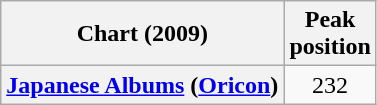<table class="wikitable plainrowheaders">
<tr>
<th scope="col">Chart (2009)</th>
<th scope="col">Peak<br>position</th>
</tr>
<tr>
<th scope="row"><a href='#'>Japanese Albums</a> (<a href='#'>Oricon</a>)</th>
<td align="center">232</td>
</tr>
</table>
